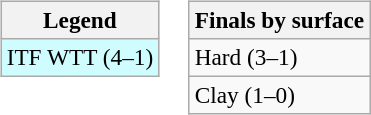<table>
<tr valign=top>
<td><br><table class="wikitable" style=font-size:97%>
<tr>
<th>Legend</th>
</tr>
<tr style="background:#cffcff;">
<td>ITF WTT (4–1)</td>
</tr>
</table>
</td>
<td><br><table class="wikitable" style=font-size:97%>
<tr>
<th>Finals by surface</th>
</tr>
<tr>
<td>Hard (3–1)</td>
</tr>
<tr>
<td>Clay (1–0)</td>
</tr>
</table>
</td>
</tr>
</table>
